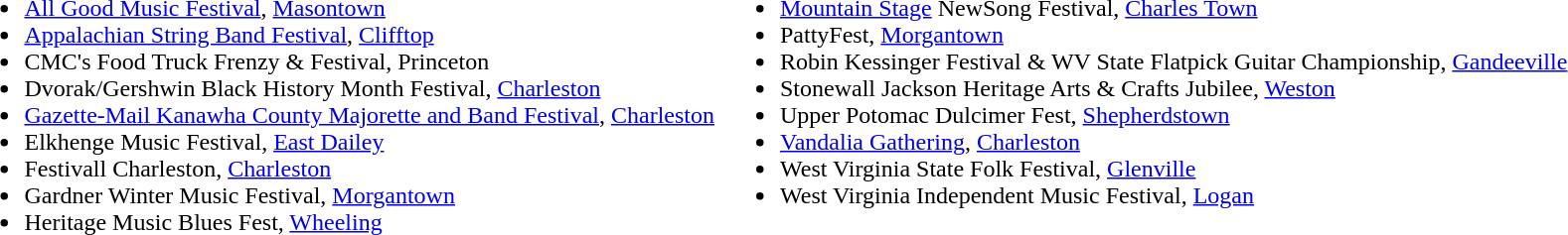<table border="0">
<tr>
<td valign="top"><br><ul><li><a href='#'>All Good Music Festival</a>, <a href='#'>Masontown</a></li><li><a href='#'>Appalachian String Band Festival</a>, <a href='#'>Clifftop</a></li><li>CMC's Food Truck Frenzy & Festival, Princeton</li><li>Dvorak/Gershwin Black History Month Festival, <a href='#'>Charleston</a></li><li><a href='#'>Gazette-Mail Kanawha County Majorette and Band Festival</a>, <a href='#'>Charleston</a></li><li>Elkhenge Music Festival, <a href='#'>East Dailey</a></li><li>Festivall Charleston, <a href='#'>Charleston</a></li><li>Gardner Winter Music Festival, <a href='#'>Morgantown</a></li><li>Heritage Music Blues Fest, <a href='#'>Wheeling</a></li></ul></td>
<td valign="top"><br><ul><li><a href='#'>Mountain Stage</a> NewSong Festival, <a href='#'>Charles Town</a></li><li>PattyFest, <a href='#'>Morgantown</a></li><li>Robin Kessinger Festival & WV State Flatpick Guitar Championship, <a href='#'>Gandeeville</a></li><li>Stonewall Jackson Heritage Arts & Crafts Jubilee, <a href='#'>Weston</a></li><li>Upper Potomac Dulcimer Fest, <a href='#'>Shepherdstown</a></li><li><a href='#'>Vandalia Gathering</a>, <a href='#'>Charleston</a></li><li>West Virginia State Folk Festival, <a href='#'>Glenville</a></li><li>West Virginia Independent Music Festival, <a href='#'>Logan</a></li></ul></td>
</tr>
</table>
